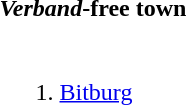<table>
<tr>
<th><em>Verband</em>-free town</th>
</tr>
<tr>
<td><br><ol><li><a href='#'>Bitburg</a></li></ol></td>
</tr>
</table>
